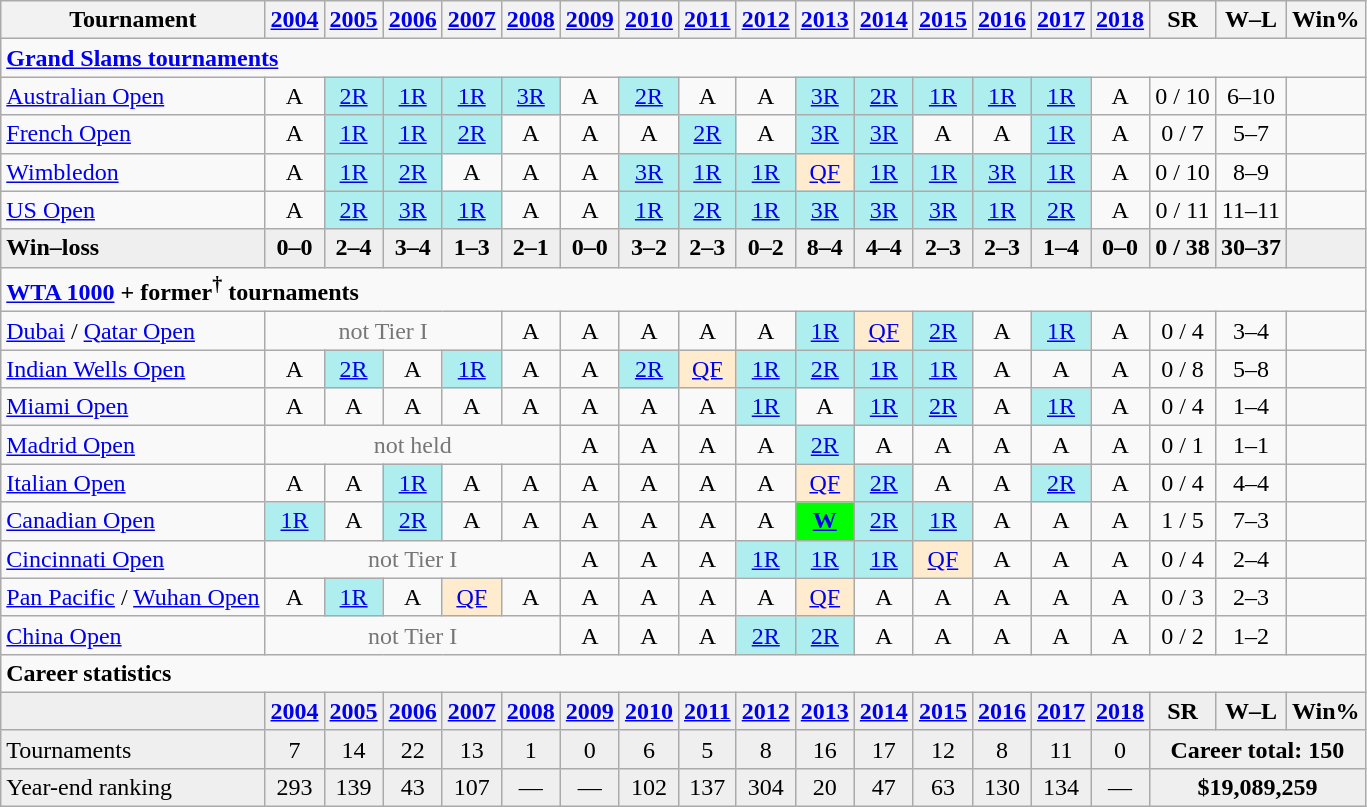<table class="wikitable nowrap" style="text-align:center;">
<tr>
<th>Tournament</th>
<th><a href='#'>2004</a></th>
<th><a href='#'>2005</a></th>
<th><a href='#'>2006</a></th>
<th><a href='#'>2007</a></th>
<th><a href='#'>2008</a></th>
<th><a href='#'>2009</a></th>
<th><a href='#'>2010</a></th>
<th><a href='#'>2011</a></th>
<th><a href='#'>2012</a></th>
<th><a href='#'>2013</a></th>
<th><a href='#'>2014</a></th>
<th><a href='#'>2015</a></th>
<th><a href='#'>2016</a></th>
<th><a href='#'>2017</a></th>
<th><a href='#'>2018</a></th>
<th>SR</th>
<th>W–L</th>
<th>Win%</th>
</tr>
<tr>
<td colspan="19" align="left"><strong><a href='#'>Grand Slams tournaments</a></strong></td>
</tr>
<tr>
<td align=left><a href='#'>Australian Open</a></td>
<td>A</td>
<td bgcolor=afeeee><a href='#'>2R</a></td>
<td bgcolor=afeeee><a href='#'>1R</a></td>
<td bgcolor=afeeee><a href='#'>1R</a></td>
<td bgcolor=afeeee><a href='#'>3R</a></td>
<td>A</td>
<td bgcolor=afeeee><a href='#'>2R</a></td>
<td>A</td>
<td>A</td>
<td bgcolor=afeeee><a href='#'>3R</a></td>
<td bgcolor=afeeee><a href='#'>2R</a></td>
<td bgcolor=afeeee><a href='#'>1R</a></td>
<td bgcolor=afeeee><a href='#'>1R</a></td>
<td bgcolor=afeeee><a href='#'>1R</a></td>
<td>A</td>
<td>0 / 10</td>
<td>6–10</td>
<td></td>
</tr>
<tr>
<td align=left><a href='#'>French Open</a></td>
<td>A</td>
<td bgcolor=afeeee><a href='#'>1R</a></td>
<td bgcolor=afeeee><a href='#'>1R</a></td>
<td bgcolor=afeeee><a href='#'>2R</a></td>
<td>A</td>
<td>A</td>
<td>A</td>
<td bgcolor=afeeee><a href='#'>2R</a></td>
<td>A</td>
<td bgcolor=afeeee><a href='#'>3R</a></td>
<td bgcolor=afeeee><a href='#'>3R</a></td>
<td>A</td>
<td>A</td>
<td bgcolor=afeeee><a href='#'>1R</a></td>
<td>A</td>
<td>0 / 7</td>
<td>5–7</td>
<td></td>
</tr>
<tr>
<td align=left><a href='#'>Wimbledon</a></td>
<td>A</td>
<td bgcolor=afeeee><a href='#'>1R</a></td>
<td bgcolor=afeeee><a href='#'>2R</a></td>
<td>A</td>
<td>A</td>
<td>A</td>
<td bgcolor=afeeee><a href='#'>3R</a></td>
<td bgcolor=afeeee><a href='#'>1R</a></td>
<td bgcolor=afeeee><a href='#'>1R</a></td>
<td bgcolor=ffebcd><a href='#'>QF</a></td>
<td bgcolor=afeeee><a href='#'>1R</a></td>
<td bgcolor=afeeee><a href='#'>1R</a></td>
<td bgcolor=afeeee><a href='#'>3R</a></td>
<td bgcolor=afeeee><a href='#'>1R</a></td>
<td>A</td>
<td>0 / 10</td>
<td>8–9</td>
<td></td>
</tr>
<tr>
<td align=left><a href='#'>US Open</a></td>
<td>A</td>
<td bgcolor=afeeee><a href='#'>2R</a></td>
<td bgcolor=afeeee><a href='#'>3R</a></td>
<td bgcolor=afeeee><a href='#'>1R</a></td>
<td>A</td>
<td>A</td>
<td bgcolor=afeeee><a href='#'>1R</a></td>
<td bgcolor=afeeee><a href='#'>2R</a></td>
<td bgcolor=afeeee><a href='#'>1R</a></td>
<td bgcolor=afeeee><a href='#'>3R</a></td>
<td bgcolor=afeeee><a href='#'>3R</a></td>
<td bgcolor=afeeee><a href='#'>3R</a></td>
<td bgcolor=afeeee><a href='#'>1R</a></td>
<td bgcolor=afeeee><a href='#'>2R</a></td>
<td>A</td>
<td>0 / 11</td>
<td>11–11</td>
<td></td>
</tr>
<tr style="background:#efefef; font-weight:bold;">
<td style="text-align:left">Win–loss</td>
<td>0–0</td>
<td>2–4</td>
<td>3–4</td>
<td>1–3</td>
<td>2–1</td>
<td>0–0</td>
<td>3–2</td>
<td>2–3</td>
<td>0–2</td>
<td>8–4</td>
<td>4–4</td>
<td>2–3</td>
<td>2–3</td>
<td>1–4</td>
<td>0–0</td>
<td>0 / 38</td>
<td>30–37</td>
<td></td>
</tr>
<tr>
<td colspan="19" align="left"><a href='#'><strong>WTA 1000</strong></a> <strong>+ former<sup>†</sup> tournaments</strong></td>
</tr>
<tr>
<td align="left"><a href='#'>Dubai</a> / <a href='#'>Qatar Open</a></td>
<td colspan="4" style="color:#767676;">not Tier I</td>
<td>A</td>
<td>A</td>
<td>A</td>
<td>A</td>
<td>A</td>
<td bgcolor="afeeee"><a href='#'>1R</a></td>
<td bgcolor="ffebcd"><a href='#'>QF</a></td>
<td bgcolor="afeeee"><a href='#'>2R</a></td>
<td>A</td>
<td bgcolor="afeeee"><a href='#'>1R</a></td>
<td>A</td>
<td>0 / 4</td>
<td>3–4</td>
<td></td>
</tr>
<tr>
<td align="left"><a href='#'>Indian Wells Open</a></td>
<td>A</td>
<td bgcolor="afeeee"><a href='#'>2R</a></td>
<td>A</td>
<td bgcolor="afeeee"><a href='#'>1R</a></td>
<td>A</td>
<td>A</td>
<td bgcolor="afeeee"><a href='#'>2R</a></td>
<td bgcolor="ffebcd"><a href='#'>QF</a></td>
<td bgcolor="afeeee"><a href='#'>1R</a></td>
<td bgcolor="afeeee"><a href='#'>2R</a></td>
<td bgcolor="afeeee"><a href='#'>1R</a></td>
<td bgcolor="afeeee"><a href='#'>1R</a></td>
<td>A</td>
<td>A</td>
<td>A</td>
<td>0 / 8</td>
<td>5–8</td>
<td></td>
</tr>
<tr>
<td align=left><a href='#'>Miami Open</a></td>
<td>A</td>
<td>A</td>
<td>A</td>
<td>A</td>
<td>A</td>
<td>A</td>
<td>A</td>
<td>A</td>
<td bgcolor=afeeee><a href='#'>1R</a></td>
<td>A</td>
<td bgcolor=afeeee><a href='#'>1R</a></td>
<td bgcolor=afeeee><a href='#'>2R</a></td>
<td>A</td>
<td bgcolor=afeeee><a href='#'>1R</a></td>
<td>A</td>
<td>0 / 4</td>
<td>1–4</td>
<td></td>
</tr>
<tr>
<td align=left><a href='#'>Madrid Open</a></td>
<td style="color:#767676;" colspan="5">not held</td>
<td>A</td>
<td>A</td>
<td>A</td>
<td>A</td>
<td bgcolor=afeeee><a href='#'>2R</a></td>
<td>A</td>
<td>A</td>
<td>A</td>
<td>A</td>
<td>A</td>
<td>0 / 1</td>
<td>1–1</td>
<td></td>
</tr>
<tr>
<td align="left"><a href='#'>Italian Open</a></td>
<td>A</td>
<td>A</td>
<td bgcolor="afeeee"><a href='#'>1R</a></td>
<td>A</td>
<td>A</td>
<td>A</td>
<td>A</td>
<td>A</td>
<td>A</td>
<td bgcolor="ffebcd"><a href='#'>QF</a></td>
<td bgcolor="afeeee"><a href='#'>2R</a></td>
<td>A</td>
<td>A</td>
<td bgcolor="afeeee"><a href='#'>2R</a></td>
<td>A</td>
<td>0 / 4</td>
<td>4–4</td>
<td></td>
</tr>
<tr>
<td align="left"><a href='#'>Canadian Open</a></td>
<td bgcolor="afeeee"><a href='#'>1R</a></td>
<td>A</td>
<td bgcolor="afeeee"><a href='#'>2R</a></td>
<td>A</td>
<td>A</td>
<td>A</td>
<td>A</td>
<td>A</td>
<td>A</td>
<td bgcolor="lime"><strong><a href='#'>W</a></strong></td>
<td bgcolor="afeeee"><a href='#'>2R</a></td>
<td bgcolor="afeeee"><a href='#'>1R</a></td>
<td>A</td>
<td>A</td>
<td>A</td>
<td>1 / 5</td>
<td>7–3</td>
<td></td>
</tr>
<tr>
<td align="left"><a href='#'>Cincinnati Open</a></td>
<td colspan="5" style="color:#767676;">not Tier I</td>
<td>A</td>
<td>A</td>
<td>A</td>
<td bgcolor="afeeee"><a href='#'>1R</a></td>
<td bgcolor="afeeee"><a href='#'>1R</a></td>
<td bgcolor="afeeee"><a href='#'>1R</a></td>
<td bgcolor="ffebcd"><a href='#'>QF</a></td>
<td>A</td>
<td>A</td>
<td>A</td>
<td>0 / 4</td>
<td>2–4</td>
<td></td>
</tr>
<tr>
<td align="left"><a href='#'>Pan Pacific</a> / <a href='#'>Wuhan Open</a></td>
<td>A</td>
<td bgcolor="afeeee"><a href='#'>1R</a></td>
<td>A</td>
<td bgcolor="ffebcd"><a href='#'>QF</a></td>
<td>A</td>
<td>A</td>
<td>A</td>
<td>A</td>
<td>A</td>
<td bgcolor="ffebcd"><a href='#'>QF</a></td>
<td>A</td>
<td>A</td>
<td>A</td>
<td>A</td>
<td>A</td>
<td>0 / 3</td>
<td>2–3</td>
<td></td>
</tr>
<tr>
<td align=left><a href='#'>China Open</a></td>
<td style="color:#767676;" colspan="5">not Tier I</td>
<td>A</td>
<td>A</td>
<td>A</td>
<td bgcolor=afeeee><a href='#'>2R</a></td>
<td bgcolor=afeeee><a href='#'>2R</a></td>
<td>A</td>
<td>A</td>
<td>A</td>
<td>A</td>
<td>A</td>
<td>0 / 2</td>
<td>1–2</td>
<td></td>
</tr>
<tr>
<td colspan="19" align="left"><strong>Career statistics</strong></td>
</tr>
<tr style=background:#efefef;font-weight:bold>
<td></td>
<td><a href='#'>2004</a></td>
<td><a href='#'>2005</a></td>
<td><a href='#'>2006</a></td>
<td><a href='#'>2007</a></td>
<td><a href='#'>2008</a></td>
<td><a href='#'>2009</a></td>
<td><a href='#'>2010</a></td>
<td><a href='#'>2011</a></td>
<td><a href='#'>2012</a></td>
<td><a href='#'>2013</a></td>
<td><a href='#'>2014</a></td>
<td><a href='#'>2015</a></td>
<td><a href='#'>2016</a></td>
<td><a href='#'>2017</a></td>
<td><a href='#'>2018</a></td>
<td>SR</td>
<td>W–L</td>
<td>Win%</td>
</tr>
<tr bgcolor="efefef">
<td align="left">Tournaments</td>
<td>7</td>
<td>14</td>
<td>22</td>
<td>13</td>
<td>1</td>
<td>0</td>
<td>6</td>
<td>5</td>
<td>8</td>
<td>16</td>
<td>17</td>
<td>12</td>
<td>8</td>
<td>11</td>
<td>0</td>
<td colspan="3"><strong>Career total: 150</strong></td>
</tr>
<tr bgcolor="efefef">
<td align="left">Year-end ranking</td>
<td>293</td>
<td>139</td>
<td>43</td>
<td>107</td>
<td>—</td>
<td>—</td>
<td>102</td>
<td>137</td>
<td>304</td>
<td>20</td>
<td>47</td>
<td>63</td>
<td>130</td>
<td>134</td>
<td>—</td>
<td colspan="3"><strong>$19,089,259</strong></td>
</tr>
</table>
